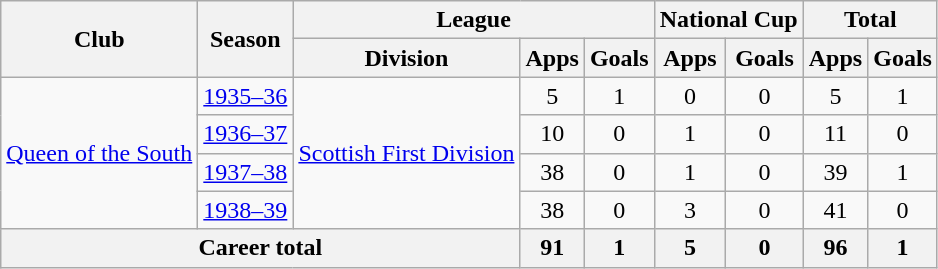<table class="wikitable" style="text-align: center">
<tr>
<th rowspan="2">Club</th>
<th rowspan="2">Season</th>
<th colspan="3">League</th>
<th colspan="2">National Cup</th>
<th colspan="2">Total</th>
</tr>
<tr>
<th>Division</th>
<th>Apps</th>
<th>Goals</th>
<th>Apps</th>
<th>Goals</th>
<th>Apps</th>
<th>Goals</th>
</tr>
<tr>
<td rowspan="4"><a href='#'>Queen of the South</a></td>
<td><a href='#'>1935–36</a></td>
<td rowspan="4"><a href='#'>Scottish First Division</a></td>
<td>5</td>
<td>1</td>
<td>0</td>
<td>0</td>
<td>5</td>
<td>1</td>
</tr>
<tr>
<td><a href='#'>1936–37</a></td>
<td>10</td>
<td>0</td>
<td>1</td>
<td>0</td>
<td>11</td>
<td>0</td>
</tr>
<tr>
<td><a href='#'>1937–38</a></td>
<td>38</td>
<td>0</td>
<td>1</td>
<td>0</td>
<td>39</td>
<td>1</td>
</tr>
<tr>
<td><a href='#'>1938–39</a></td>
<td>38</td>
<td>0</td>
<td>3</td>
<td>0</td>
<td>41</td>
<td>0</td>
</tr>
<tr>
<th colspan="3">Career total</th>
<th>91</th>
<th>1</th>
<th>5</th>
<th>0</th>
<th>96</th>
<th>1</th>
</tr>
</table>
